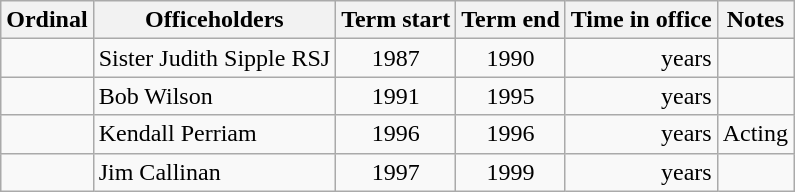<table class="wikitable sortable">
<tr>
<th>Ordinal</th>
<th>Officeholders</th>
<th>Term start</th>
<th>Term end</th>
<th>Time in office</th>
<th>Notes</th>
</tr>
<tr>
<td align=center></td>
<td>Sister Judith Sipple RSJ</td>
<td align=center>1987</td>
<td align=center>1990</td>
<td align=right> years</td>
<td></td>
</tr>
<tr>
<td align=center></td>
<td>Bob Wilson</td>
<td align=center>1991</td>
<td align=center>1995</td>
<td align=right> years</td>
<td></td>
</tr>
<tr>
<td align=center></td>
<td>Kendall Perriam</td>
<td align=center>1996</td>
<td align=center>1996</td>
<td align=right> years</td>
<td>Acting</td>
</tr>
<tr>
<td align=center></td>
<td>Jim Callinan</td>
<td align=center>1997</td>
<td align=center>1999</td>
<td align=right> years</td>
<td></td>
</tr>
</table>
